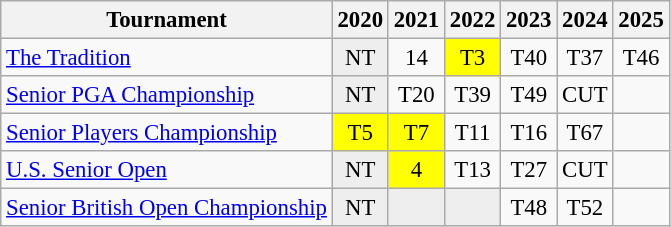<table class="wikitable" style="font-size:95%;text-align:center;">
<tr>
<th>Tournament</th>
<th>2020</th>
<th>2021</th>
<th>2022</th>
<th>2023</th>
<th>2024</th>
<th>2025</th>
</tr>
<tr>
<td align=left><a href='#'>The Tradition</a></td>
<td style="background:#eeeeee;">NT</td>
<td>14</td>
<td style="background:yellow;">T3</td>
<td>T40</td>
<td>T37</td>
<td>T46</td>
</tr>
<tr>
<td align=left><a href='#'>Senior PGA Championship</a></td>
<td style="background:#eeeeee;">NT</td>
<td>T20</td>
<td>T39</td>
<td>T49</td>
<td>CUT</td>
<td></td>
</tr>
<tr>
<td align=left><a href='#'>Senior Players Championship</a></td>
<td style="background:yellow;">T5</td>
<td style="background:yellow;">T7</td>
<td>T11</td>
<td>T16</td>
<td>T67</td>
<td></td>
</tr>
<tr>
<td align=left><a href='#'>U.S. Senior Open</a></td>
<td style="background:#eeeeee;">NT</td>
<td style="background:yellow;">4</td>
<td>T13</td>
<td>T27</td>
<td>CUT</td>
<td></td>
</tr>
<tr>
<td align=left><a href='#'>Senior British Open Championship</a></td>
<td style="background:#eeeeee;">NT</td>
<td style="background:#eeeeee;"></td>
<td style="background:#eeeeee;"></td>
<td>T48</td>
<td>T52</td>
<td></td>
</tr>
</table>
